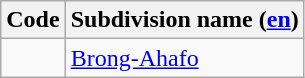<table class="wikitable sortable">
<tr>
<th>Code</th>
<th>Subdivision name (<a href='#'>en</a>)</th>
</tr>
<tr>
<td></td>
<td><a href='#'>Brong-Ahafo</a></td>
</tr>
</table>
